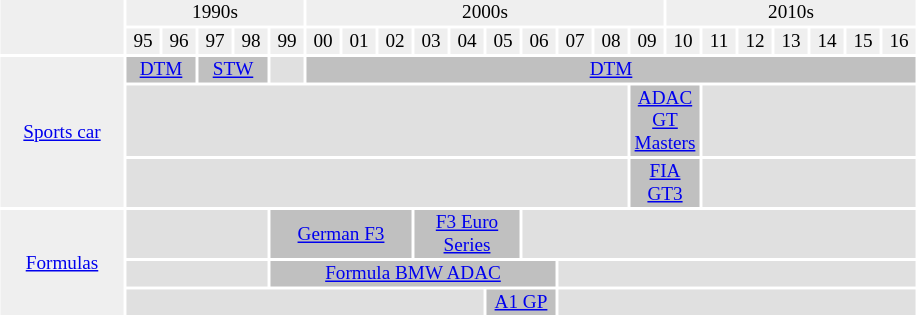<table style="margin: 0.5em auto; clear: both; font-size:80%;" class="toccolours">
<tr>
<td align=center rowspan=2 width=80 style="background:#EFEFEF;"></td>
<td align=center colspan=5 style="background:#EFEFEF;">1990s</td>
<td align=center colspan=10 style="background:#EFEFEF;">2000s</td>
<td align=center colspan=7 style="background:#EFEFEF;">2010s</td>
</tr>
<tr align=center style="background:#EFEFEF;">
<td width=20>95</td>
<td width=20>96</td>
<td width=20>97</td>
<td width=20>98</td>
<td width=20>99</td>
<td width=20>00</td>
<td width=20>01</td>
<td width=20>02</td>
<td width=20>03</td>
<td width=20>04</td>
<td width=20>05</td>
<td width=20>06</td>
<td width=20>07</td>
<td width=20>08</td>
<td width=20>09</td>
<td width=20>10</td>
<td width=20>11</td>
<td width=20>12</td>
<td width=20>13</td>
<td width=20>14</td>
<td width=20>15</td>
<td width=20>16</td>
</tr>
<tr align=center>
<td style="background:#EFEFEF;" rowspan=3><a href='#'>Sports car</a></td>
<td colspan=2 style="background:#C0C0C0;"><a href='#'>DTM</a></td>
<td colspan=2 style="background:#C0C0C0;"><a href='#'>STW</a></td>
<td colspan=1 style="background:#E0E0E0;"></td>
<td colspan=17 style="background:#C0C0C0;"><a href='#'>DTM</a></td>
</tr>
<tr align=center>
<td colspan=14 style="background:#E0E0E0;"></td>
<td colspan=2 style="background:#C0C0C0;"><a href='#'>ADAC GT Masters</a></td>
<td colspan=6 style="background:#E0E0E0;"></td>
</tr>
<tr align=center>
<td colspan=14 style="background:#E0E0E0;"></td>
<td colspan=2 style="background:#C0C0C0;"><a href='#'>FIA GT3</a></td>
<td colspan=6 style="background:#E0E0E0;"></td>
</tr>
<tr align=center>
<td style="background:#EFEFEF;" rowspan=3><a href='#'>Formulas</a></td>
<td colspan= 4 style="background:#E0E0E0;"></td>
<td colspan= 4 style="background:#C0C0C0;"><a href='#'>German F3</a></td>
<td colspan= 3 style="background:#C0C0C0;"><a href='#'>F3 Euro Series</a></td>
<td colspan= 11 style="background:#E0E0E0;"></td>
</tr>
<tr align=center>
<td colspan= 4 style="background:#E0E0E0;"></td>
<td colspan= 8 style="background:#C0C0C0;"><a href='#'>Formula BMW ADAC</a></td>
<td colspan= 10 style="background:#E0E0E0;"></td>
</tr>
<tr align=center>
<td colspan= 10 style="background:#E0E0E0;"></td>
<td colspan= 2 style="background:#C0C0C0;"><a href='#'>A1 GP</a></td>
<td colspan= 10 style="background:#E0E0E0;"></td>
</tr>
</table>
